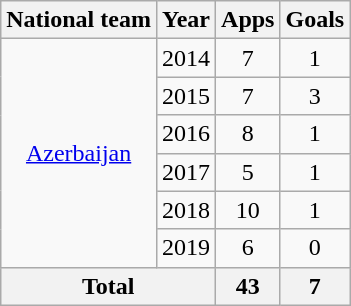<table class="wikitable" style="text-align:center">
<tr>
<th>National team</th>
<th>Year</th>
<th>Apps</th>
<th>Goals</th>
</tr>
<tr>
<td rowspan="6"><a href='#'>Azerbaijan</a></td>
<td>2014</td>
<td>7</td>
<td>1</td>
</tr>
<tr>
<td>2015</td>
<td>7</td>
<td>3</td>
</tr>
<tr>
<td>2016</td>
<td>8</td>
<td>1</td>
</tr>
<tr>
<td>2017</td>
<td>5</td>
<td>1</td>
</tr>
<tr>
<td>2018</td>
<td>10</td>
<td>1</td>
</tr>
<tr>
<td>2019</td>
<td>6</td>
<td>0</td>
</tr>
<tr>
<th colspan="2">Total</th>
<th>43</th>
<th>7</th>
</tr>
</table>
